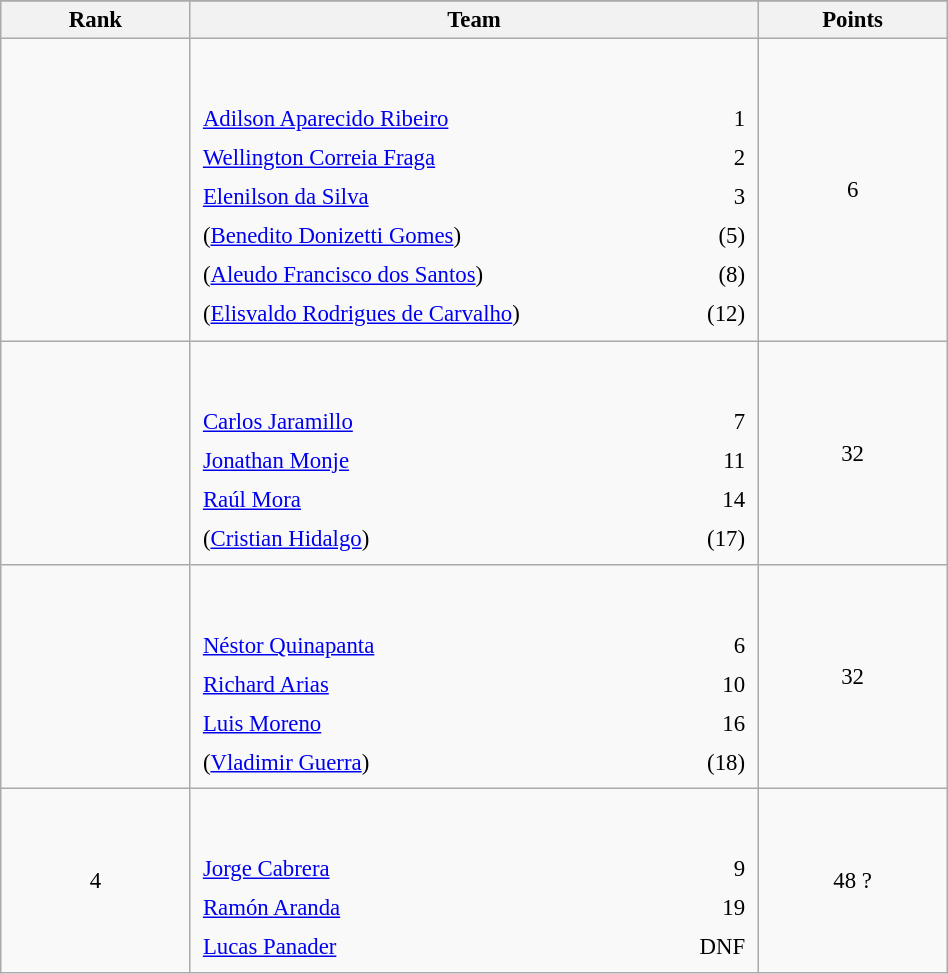<table class="wikitable sortable" style=" text-align:center; font-size:95%;" width="50%">
<tr>
</tr>
<tr>
<th width=10%>Rank</th>
<th width=30%>Team</th>
<th width=10%>Points</th>
</tr>
<tr>
<td align=center></td>
<td align=left> <br><br><table width=100%>
<tr>
<td align=left style="border:0"><a href='#'>Adilson Aparecido Ribeiro</a></td>
<td align=right style="border:0">1</td>
</tr>
<tr>
<td align=left style="border:0"><a href='#'>Wellington Correia Fraga</a></td>
<td align=right style="border:0">2</td>
</tr>
<tr>
<td align=left style="border:0"><a href='#'>Elenilson da Silva</a></td>
<td align=right style="border:0">3</td>
</tr>
<tr>
<td align=left style="border:0">(<a href='#'>Benedito Donizetti Gomes</a>)</td>
<td align=right style="border:0">(5)</td>
</tr>
<tr>
<td align=left style="border:0">(<a href='#'>Aleudo Francisco dos Santos</a>)</td>
<td align=right style="border:0">(8)</td>
</tr>
<tr>
<td align=left style="border:0">(<a href='#'>Elisvaldo Rodrigues de Carvalho</a>)</td>
<td align=right style="border:0">(12)</td>
</tr>
</table>
</td>
<td>6</td>
</tr>
<tr>
<td align=center></td>
<td align=left> <br><br><table width=100%>
<tr>
<td align=left style="border:0"><a href='#'>Carlos Jaramillo</a></td>
<td align=right style="border:0">7</td>
</tr>
<tr>
<td align=left style="border:0"><a href='#'>Jonathan Monje</a></td>
<td align=right style="border:0">11</td>
</tr>
<tr>
<td align=left style="border:0"><a href='#'>Raúl Mora</a></td>
<td align=right style="border:0">14</td>
</tr>
<tr>
<td align=left style="border:0">(<a href='#'>Cristian Hidalgo</a>)</td>
<td align=right style="border:0">(17)</td>
</tr>
</table>
</td>
<td>32</td>
</tr>
<tr>
<td align=center></td>
<td align=left> <br><br><table width=100%>
<tr>
<td align=left style="border:0"><a href='#'>Néstor Quinapanta</a></td>
<td align=right style="border:0">6</td>
</tr>
<tr>
<td align=left style="border:0"><a href='#'>Richard Arias</a></td>
<td align=right style="border:0">10</td>
</tr>
<tr>
<td align=left style="border:0"><a href='#'>Luis Moreno</a></td>
<td align=right style="border:0">16</td>
</tr>
<tr>
<td align=left style="border:0">(<a href='#'>Vladimir Guerra</a>)</td>
<td align=right style="border:0">(18)</td>
</tr>
</table>
</td>
<td>32</td>
</tr>
<tr>
<td align=center>4</td>
<td align=left> <br><br><table width=100%>
<tr>
<td align=left style="border:0"><a href='#'>Jorge Cabrera</a></td>
<td align=right style="border:0">9</td>
</tr>
<tr>
<td align=left style="border:0"><a href='#'>Ramón Aranda</a></td>
<td align=right style="border:0">19</td>
</tr>
<tr>
<td align=left style="border:0"><a href='#'>Lucas Panader</a></td>
<td align=right style="border:0">DNF</td>
</tr>
</table>
</td>
<td>48 ?</td>
</tr>
</table>
